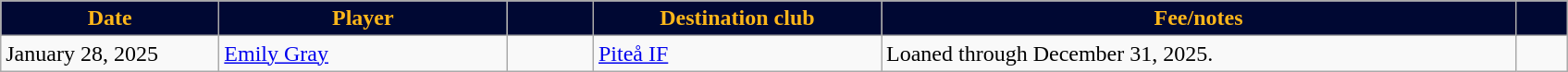<table class="wikitable sortable" style="text-align:left;">
<tr>
<th style="background:#000833; color:#FDB71A; width:150px;" data-sort-type="date">Date</th>
<th style="background:#000833; color:#FDB71A; width:200px;">Player</th>
<th style="background:#000833; color:#FDB71A; width:55px;"></th>
<th style="background:#000833; color:#FDB71A; width:200px;">Destination club</th>
<th style="background:#000833; color:#FDB71A; width:450px;">Fee/notes</th>
<th style="background:#000833; color:#FDB71A; width:30px;"></th>
</tr>
<tr>
<td>January 28, 2025</td>
<td> <a href='#'>Emily Gray</a></td>
<td align="center"></td>
<td> <a href='#'>Piteå IF</a></td>
<td>Loaned through December 31, 2025.</td>
<td></td>
</tr>
</table>
